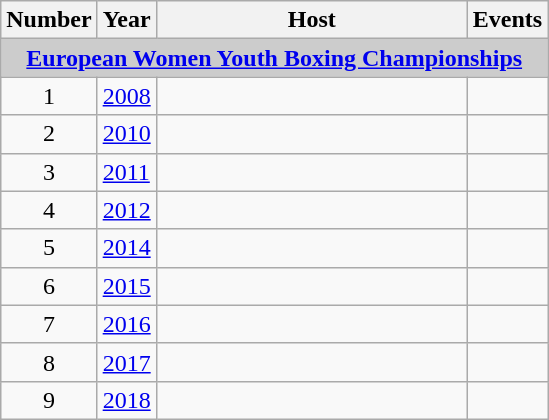<table class="wikitable">
<tr>
<th width=20>Number</th>
<th width=20>Year</th>
<th width=200>Host</th>
<th width=20>Events</th>
</tr>
<tr>
<td colspan="5" bgcolor="#cccccc"align=center><strong><a href='#'>European Women Youth Boxing Championships</a></strong></td>
</tr>
<tr>
<td align=center>1</td>
<td><a href='#'>2008</a></td>
<td></td>
<td align=center></td>
</tr>
<tr>
<td align=center>2</td>
<td><a href='#'>2010</a></td>
<td></td>
<td align=center></td>
</tr>
<tr>
<td align=center>3</td>
<td><a href='#'>2011</a></td>
<td></td>
<td align=center></td>
</tr>
<tr>
<td align=center>4</td>
<td><a href='#'>2012</a></td>
<td></td>
<td align=center></td>
</tr>
<tr>
<td align=center>5</td>
<td><a href='#'>2014</a></td>
<td></td>
<td align=center></td>
</tr>
<tr>
<td align=center>6</td>
<td><a href='#'>2015</a></td>
<td></td>
<td align=center></td>
</tr>
<tr>
<td align=center>7</td>
<td><a href='#'>2016</a></td>
<td></td>
<td align=center></td>
</tr>
<tr>
<td align=center>8</td>
<td><a href='#'>2017</a></td>
<td></td>
<td align=center></td>
</tr>
<tr>
<td align=center>9</td>
<td><a href='#'>2018</a></td>
<td></td>
<td align=center></td>
</tr>
</table>
